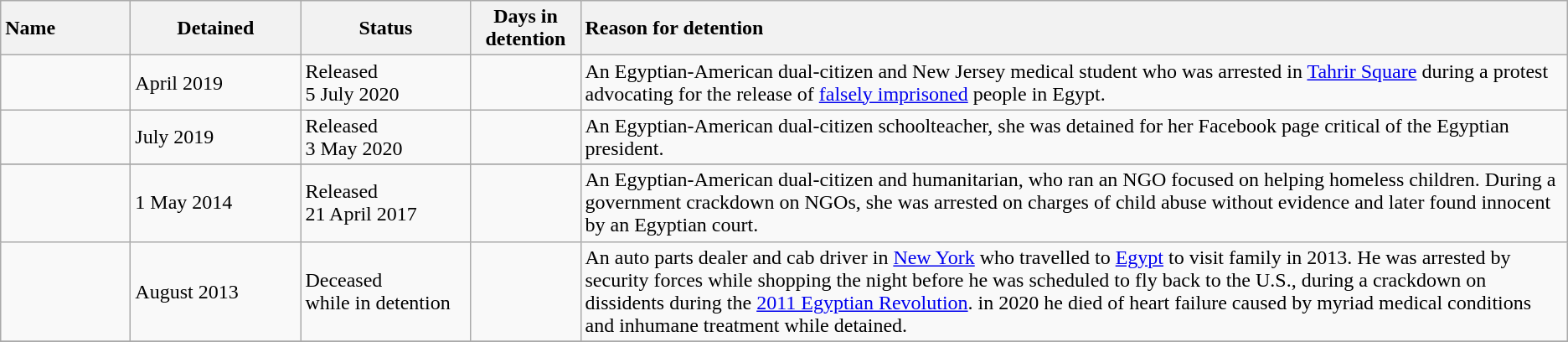<table class="wikitable defaultleft col2center col3center col4center col5left sortable">
<tr>
<th style="text-align: left; width: 6em;">Name</th>
<th style="width: 8em;">Detained</th>
<th style="width: 8em;">Status</th>
<th style="width: 5em;">Days in detention</th>
<th class="unsortable" style="text-align: left;">Reason for detention</th>
</tr>
<tr>
<td></td>
<td>April 2019</td>
<td>Released<br>5 July 2020</td>
<td></td>
<td>An Egyptian-American dual-citizen and New Jersey medical student who was arrested in <a href='#'>Tahrir Square</a> during a protest advocating for the release of <a href='#'>falsely imprisoned</a> people in Egypt.</td>
</tr>
<tr>
<td></td>
<td>July 2019</td>
<td>Released<br>3 May 2020</td>
<td></td>
<td>An Egyptian-American dual-citizen schoolteacher, she was detained for her Facebook page critical of the Egyptian president.</td>
</tr>
<tr>
</tr>
<tr>
<td></td>
<td>1 May 2014</td>
<td>Released<br>21 April 2017</td>
<td></td>
<td>An Egyptian-American dual-citizen and humanitarian, who ran an NGO focused on helping homeless children. During a government crackdown on NGOs, she was arrested on charges of child abuse without evidence and later found innocent by an Egyptian court.</td>
</tr>
<tr>
<td></td>
<td>August 2013</td>
<td>Deceased <br>while in detention</td>
<td></td>
<td>An auto parts dealer and cab driver in <a href='#'>New York</a> who travelled to <a href='#'>Egypt</a> to visit family in 2013. He was arrested by security forces while shopping the night before he was scheduled to fly back to the U.S., during a crackdown on dissidents during the <a href='#'>2011 Egyptian Revolution</a>. in 2020 he died of heart failure caused by myriad medical conditions and inhumane treatment while detained.</td>
</tr>
<tr>
</tr>
</table>
